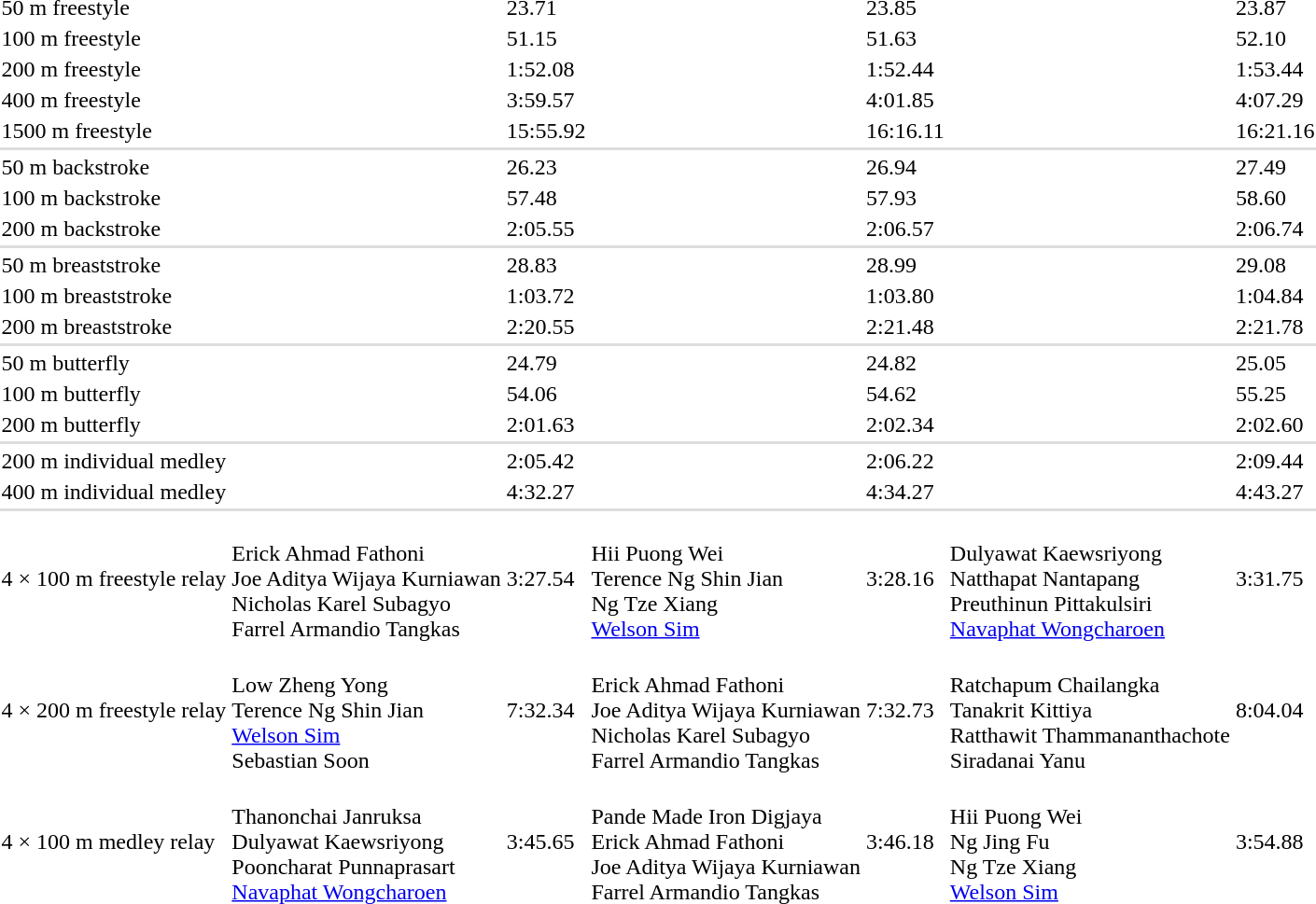<table>
<tr>
<td>50 m freestyle</td>
<td></td>
<td>23.71</td>
<td></td>
<td>23.85</td>
<td></td>
<td>23.87</td>
</tr>
<tr>
<td>100 m freestyle</td>
<td></td>
<td>51.15</td>
<td></td>
<td>51.63</td>
<td></td>
<td>52.10</td>
</tr>
<tr>
<td>200 m freestyle</td>
<td></td>
<td>1:52.08</td>
<td></td>
<td>1:52.44</td>
<td></td>
<td>1:53.44</td>
</tr>
<tr>
<td>400 m freestyle</td>
<td></td>
<td>3:59.57</td>
<td></td>
<td>4:01.85</td>
<td></td>
<td>4:07.29</td>
</tr>
<tr>
<td>1500 m freestyle</td>
<td></td>
<td>15:55.92</td>
<td></td>
<td>16:16.11</td>
<td></td>
<td>16:21.16</td>
</tr>
<tr bgcolor=#dddddd>
<td colspan=7></td>
</tr>
<tr>
<td>50 m backstroke</td>
<td></td>
<td>26.23</td>
<td></td>
<td>26.94</td>
<td></td>
<td>27.49</td>
</tr>
<tr>
<td>100 m backstroke</td>
<td></td>
<td>57.48</td>
<td></td>
<td>57.93</td>
<td></td>
<td>58.60</td>
</tr>
<tr>
<td>200 m backstroke</td>
<td></td>
<td>2:05.55</td>
<td></td>
<td>2:06.57</td>
<td></td>
<td>2:06.74</td>
</tr>
<tr bgcolor=#dddddd>
<td colspan=7></td>
</tr>
<tr>
<td>50 m breaststroke</td>
<td></td>
<td>28.83</td>
<td></td>
<td>28.99</td>
<td></td>
<td>29.08</td>
</tr>
<tr>
<td>100 m breaststroke</td>
<td></td>
<td>1:03.72</td>
<td></td>
<td>1:03.80</td>
<td></td>
<td>1:04.84</td>
</tr>
<tr>
<td>200 m breaststroke</td>
<td></td>
<td>2:20.55</td>
<td></td>
<td>2:21.48</td>
<td></td>
<td>2:21.78</td>
</tr>
<tr bgcolor=#dddddd>
<td colspan=7></td>
</tr>
<tr>
<td>50 m butterfly</td>
<td></td>
<td>24.79</td>
<td></td>
<td>24.82</td>
<td></td>
<td>25.05</td>
</tr>
<tr>
<td>100 m butterfly</td>
<td></td>
<td>54.06</td>
<td></td>
<td>54.62</td>
<td></td>
<td>55.25</td>
</tr>
<tr>
<td>200 m butterfly</td>
<td></td>
<td>2:01.63</td>
<td></td>
<td>2:02.34</td>
<td></td>
<td>2:02.60</td>
</tr>
<tr bgcolor=#dddddd>
<td colspan=7></td>
</tr>
<tr>
<td>200 m individual medley</td>
<td></td>
<td>2:05.42</td>
<td></td>
<td>2:06.22</td>
<td></td>
<td>2:09.44</td>
</tr>
<tr>
<td>400 m individual medley</td>
<td></td>
<td>4:32.27</td>
<td></td>
<td>4:34.27</td>
<td></td>
<td>4:43.27</td>
</tr>
<tr bgcolor=#dddddd>
<td colspan=7></td>
</tr>
<tr>
<td>4 × 100 m freestyle relay</td>
<td><br>Erick Ahmad Fathoni<br>Joe Aditya Wijaya Kurniawan<br>Nicholas Karel Subagyo<br>Farrel Armandio Tangkas</td>
<td>3:27.54</td>
<td><br>Hii Puong Wei<br>Terence Ng Shin Jian<br>Ng Tze Xiang<br><a href='#'>Welson Sim</a></td>
<td>3:28.16</td>
<td><br>Dulyawat Kaewsriyong<br>Natthapat Nantapang<br>Preuthinun Pittakulsiri<br><a href='#'>Navaphat Wongcharoen</a></td>
<td>3:31.75</td>
</tr>
<tr>
<td nowrap>4 × 200 m freestyle relay</td>
<td><br>Low Zheng Yong<br>Terence Ng Shin Jian<br><a href='#'>Welson Sim</a><br>Sebastian Soon</td>
<td>7:32.34</td>
<td><br>Erick Ahmad Fathoni<br>Joe Aditya Wijaya Kurniawan<br>Nicholas Karel Subagyo<br>Farrel Armandio Tangkas</td>
<td>7:32.73</td>
<td><br>Ratchapum Chailangka<br>Tanakrit Kittiya<br>Ratthawit Thammananthachote<br>Siradanai Yanu</td>
<td>8:04.04</td>
</tr>
<tr>
<td>4 × 100 m medley relay</td>
<td><br>Thanonchai Janruksa<br>Dulyawat Kaewsriyong<br>Pooncharat Punnaprasart<br><a href='#'>Navaphat Wongcharoen</a></td>
<td>3:45.65</td>
<td><br>Pande Made Iron Digjaya<br>Erick Ahmad Fathoni<br>Joe Aditya Wijaya Kurniawan<br>Farrel Armandio Tangkas</td>
<td>3:46.18</td>
<td><br>Hii Puong Wei<br>Ng Jing Fu<br>Ng Tze Xiang<br><a href='#'>Welson Sim</a></td>
<td>3:54.88</td>
</tr>
</table>
